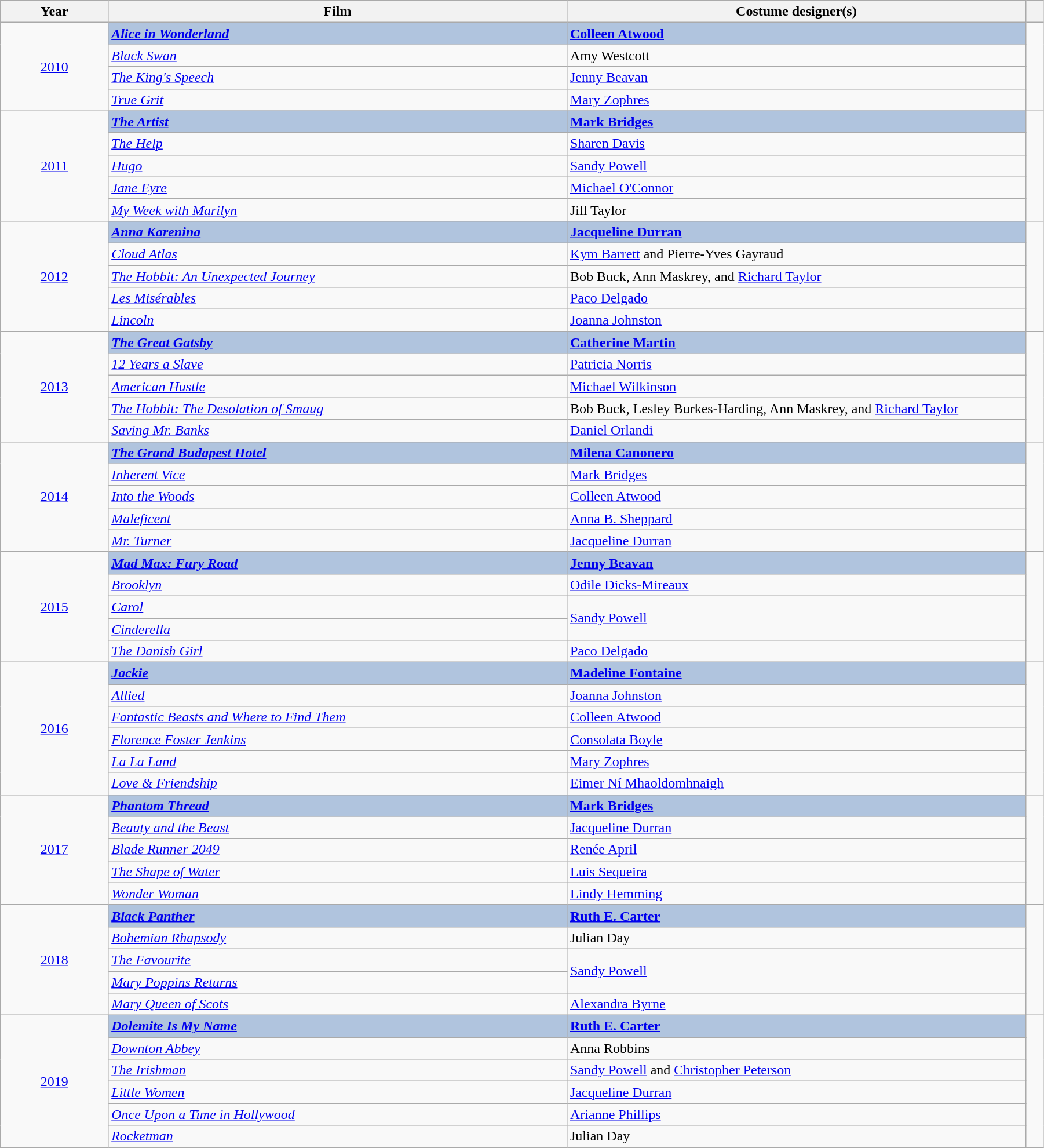<table class="wikitable" width="95%" cellpadding="5">
<tr>
<th width="100"><strong>Year</strong></th>
<th width="450"><strong>Film</strong></th>
<th width="450"><strong>Costume designer(s)</strong></th>
<th width="10"></th>
</tr>
<tr>
<td rowspan="4" style="text-align:center;"><a href='#'>2010</a></td>
<td style="background:#B0C4DE;"><strong><em><a href='#'>Alice in Wonderland</a></em></strong></td>
<td style="background:#B0C4DE;"><strong><a href='#'>Colleen Atwood</a></strong></td>
<td style="text-align:center;" rowspan="4"><br></td>
</tr>
<tr>
<td><em><a href='#'>Black Swan</a></em></td>
<td>Amy Westcott</td>
</tr>
<tr>
<td><em><a href='#'>The King's Speech</a></em></td>
<td><a href='#'>Jenny Beavan</a></td>
</tr>
<tr>
<td><em><a href='#'>True Grit</a></em></td>
<td><a href='#'>Mary Zophres</a></td>
</tr>
<tr>
<td rowspan="5" style="text-align:center;"><a href='#'>2011</a></td>
<td style="background:#B0C4DE;"><strong><em><a href='#'>The Artist</a></em></strong></td>
<td style="background:#B0C4DE;"><strong><a href='#'>Mark Bridges</a></strong></td>
<td style="text-align:center;" rowspan="5"><br></td>
</tr>
<tr>
<td><em><a href='#'>The Help</a></em></td>
<td><a href='#'>Sharen Davis</a></td>
</tr>
<tr>
<td><em><a href='#'>Hugo</a></em></td>
<td><a href='#'>Sandy Powell</a></td>
</tr>
<tr>
<td><em><a href='#'>Jane Eyre</a></em></td>
<td><a href='#'>Michael O'Connor</a></td>
</tr>
<tr>
<td><em><a href='#'>My Week with Marilyn</a></em></td>
<td>Jill Taylor</td>
</tr>
<tr>
<td rowspan="5" style="text-align:center;"><a href='#'>2012</a></td>
<td style="background:#B0C4DE;"><strong><em><a href='#'>Anna Karenina</a></em></strong></td>
<td style="background:#B0C4DE;"><strong><a href='#'>Jacqueline Durran</a></strong></td>
<td style="text-align:center;" rowspan="5"><br></td>
</tr>
<tr>
<td><em><a href='#'>Cloud Atlas</a></em></td>
<td><a href='#'>Kym Barrett</a> and Pierre-Yves Gayraud</td>
</tr>
<tr>
<td><em><a href='#'>The Hobbit: An Unexpected Journey</a></em></td>
<td>Bob Buck, Ann Maskrey, and <a href='#'>Richard Taylor</a></td>
</tr>
<tr>
<td><em><a href='#'>Les Misérables</a></em></td>
<td><a href='#'>Paco Delgado</a></td>
</tr>
<tr>
<td><em><a href='#'>Lincoln</a></em></td>
<td><a href='#'>Joanna Johnston</a></td>
</tr>
<tr>
<td rowspan="5" style="text-align:center;"><a href='#'>2013</a></td>
<td style="background:#B0C4DE;"><strong><em><a href='#'>The Great Gatsby</a></em></strong></td>
<td style="background:#B0C4DE;"><strong><a href='#'>Catherine Martin</a></strong></td>
<td style="text-align:center;" rowspan="5"><br></td>
</tr>
<tr>
<td><em><a href='#'>12 Years a Slave</a></em></td>
<td><a href='#'>Patricia Norris</a></td>
</tr>
<tr>
<td><em><a href='#'>American Hustle</a></em></td>
<td><a href='#'>Michael Wilkinson</a></td>
</tr>
<tr>
<td><em><a href='#'>The Hobbit: The Desolation of Smaug</a></em></td>
<td>Bob Buck, Lesley Burkes-Harding, Ann Maskrey, and <a href='#'>Richard Taylor</a></td>
</tr>
<tr>
<td><em><a href='#'>Saving Mr. Banks</a></em></td>
<td><a href='#'>Daniel Orlandi</a></td>
</tr>
<tr>
<td rowspan="5" style="text-align:center;"><a href='#'>2014</a></td>
<td style="background:#B0C4DE;"><strong><em><a href='#'>The Grand Budapest Hotel</a></em></strong></td>
<td style="background:#B0C4DE;"><strong><a href='#'>Milena Canonero</a></strong></td>
<td style="text-align:center;" rowspan="5"><br></td>
</tr>
<tr>
<td><em><a href='#'>Inherent Vice</a></em></td>
<td><a href='#'>Mark Bridges</a></td>
</tr>
<tr>
<td><em><a href='#'>Into the Woods</a></em></td>
<td><a href='#'>Colleen Atwood</a></td>
</tr>
<tr>
<td><em><a href='#'>Maleficent</a></em></td>
<td><a href='#'>Anna B. Sheppard</a></td>
</tr>
<tr>
<td><em><a href='#'>Mr. Turner</a></em></td>
<td><a href='#'>Jacqueline Durran</a></td>
</tr>
<tr>
<td rowspan="5" style="text-align:center;"><a href='#'>2015</a></td>
<td style="background:#B0C4DE;"><strong><em><a href='#'>Mad Max: Fury Road</a></em></strong></td>
<td style="background:#B0C4DE;"><strong><a href='#'>Jenny Beavan</a></strong></td>
<td style="text-align:center;" rowspan="5"><br></td>
</tr>
<tr>
<td><em><a href='#'>Brooklyn</a></em></td>
<td><a href='#'>Odile Dicks-Mireaux</a></td>
</tr>
<tr>
<td><em><a href='#'>Carol</a></em></td>
<td rowspan="2"><a href='#'>Sandy Powell</a></td>
</tr>
<tr>
<td><em><a href='#'>Cinderella</a></em></td>
</tr>
<tr>
<td><em><a href='#'>The Danish Girl</a></em></td>
<td><a href='#'>Paco Delgado</a></td>
</tr>
<tr>
<td rowspan="6" style="text-align:center;"><a href='#'>2016</a></td>
<td style="background:#B0C4DE;"><strong><em><a href='#'>Jackie</a></em></strong></td>
<td style="background:#B0C4DE;"><strong><a href='#'>Madeline Fontaine</a></strong></td>
<td style="text-align:center;" rowspan="6"><br></td>
</tr>
<tr>
<td><em><a href='#'>Allied</a></em></td>
<td><a href='#'>Joanna Johnston</a></td>
</tr>
<tr>
<td><em><a href='#'>Fantastic Beasts and Where to Find Them</a></em></td>
<td><a href='#'>Colleen Atwood</a></td>
</tr>
<tr>
<td><em><a href='#'>Florence Foster Jenkins</a></em></td>
<td><a href='#'>Consolata Boyle</a></td>
</tr>
<tr>
<td><em><a href='#'>La La Land</a></em></td>
<td><a href='#'>Mary Zophres</a></td>
</tr>
<tr>
<td><em><a href='#'>Love & Friendship</a></em></td>
<td><a href='#'>Eimer Ní Mhaoldomhnaigh</a></td>
</tr>
<tr>
<td rowspan="5" style="text-align:center;"><a href='#'>2017</a></td>
<td style="background:#B0C4DE;"><strong><em><a href='#'>Phantom Thread</a></em></strong></td>
<td style="background:#B0C4DE;"><strong><a href='#'>Mark Bridges</a></strong></td>
<td style="text-align:center;" rowspan="5"><br></td>
</tr>
<tr>
<td><em><a href='#'>Beauty and the Beast</a></em></td>
<td><a href='#'>Jacqueline Durran</a></td>
</tr>
<tr>
<td><em><a href='#'>Blade Runner 2049</a></em></td>
<td><a href='#'>Renée April</a></td>
</tr>
<tr>
<td><em><a href='#'>The Shape of Water</a></em></td>
<td><a href='#'>Luis Sequeira</a></td>
</tr>
<tr>
<td><em><a href='#'>Wonder Woman</a></em></td>
<td><a href='#'>Lindy Hemming</a></td>
</tr>
<tr>
<td rowspan="5" style="text-align:center;"><a href='#'>2018</a></td>
<td style="background:#B0C4DE;"><strong><em><a href='#'>Black Panther</a></em></strong></td>
<td style="background:#B0C4DE;"><strong><a href='#'>Ruth E. Carter</a></strong></td>
<td style="text-align:center;" rowspan="5"><br></td>
</tr>
<tr>
<td><em><a href='#'>Bohemian Rhapsody</a></em></td>
<td>Julian Day</td>
</tr>
<tr>
<td><em><a href='#'>The Favourite</a></em></td>
<td rowspan="2"><a href='#'>Sandy Powell</a></td>
</tr>
<tr>
<td><em><a href='#'>Mary Poppins Returns</a></em></td>
</tr>
<tr>
<td><em><a href='#'>Mary Queen of Scots</a></em></td>
<td><a href='#'>Alexandra Byrne</a></td>
</tr>
<tr>
<td rowspan="6" style="text-align:center;"><a href='#'>2019</a></td>
<td style="background:#B0C4DE;"><strong><em><a href='#'>Dolemite Is My Name</a></em></strong></td>
<td style="background:#B0C4DE;"><strong><a href='#'>Ruth E. Carter</a></strong></td>
<td style="text-align:center;" rowspan="6"><br></td>
</tr>
<tr>
<td><em><a href='#'>Downton Abbey</a></em></td>
<td>Anna Robbins</td>
</tr>
<tr>
<td><em><a href='#'>The Irishman</a></em></td>
<td><a href='#'>Sandy Powell</a> and <a href='#'>Christopher Peterson</a></td>
</tr>
<tr>
<td><em><a href='#'>Little Women</a></em></td>
<td><a href='#'>Jacqueline Durran</a></td>
</tr>
<tr>
<td><em><a href='#'>Once Upon a Time in Hollywood</a></em></td>
<td><a href='#'>Arianne Phillips</a></td>
</tr>
<tr>
<td><em><a href='#'>Rocketman</a></em></td>
<td>Julian Day</td>
</tr>
</table>
